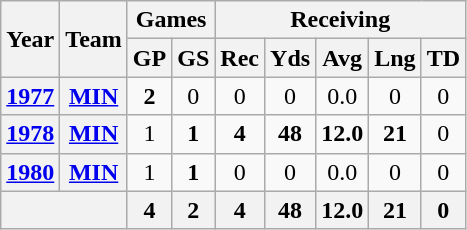<table class="wikitable" style="text-align:center">
<tr>
<th rowspan="2">Year</th>
<th rowspan="2">Team</th>
<th colspan="2">Games</th>
<th colspan="5">Receiving</th>
</tr>
<tr>
<th>GP</th>
<th>GS</th>
<th>Rec</th>
<th>Yds</th>
<th>Avg</th>
<th>Lng</th>
<th>TD</th>
</tr>
<tr>
<th><a href='#'>1977</a></th>
<th><a href='#'>MIN</a></th>
<td><strong>2</strong></td>
<td>0</td>
<td>0</td>
<td>0</td>
<td>0.0</td>
<td>0</td>
<td>0</td>
</tr>
<tr>
<th><a href='#'>1978</a></th>
<th><a href='#'>MIN</a></th>
<td>1</td>
<td><strong>1</strong></td>
<td><strong>4</strong></td>
<td><strong>48</strong></td>
<td><strong>12.0</strong></td>
<td><strong>21</strong></td>
<td>0</td>
</tr>
<tr>
<th><a href='#'>1980</a></th>
<th><a href='#'>MIN</a></th>
<td>1</td>
<td><strong>1</strong></td>
<td>0</td>
<td>0</td>
<td>0.0</td>
<td>0</td>
<td>0</td>
</tr>
<tr>
<th colspan="2"></th>
<th>4</th>
<th>2</th>
<th>4</th>
<th>48</th>
<th>12.0</th>
<th>21</th>
<th>0</th>
</tr>
</table>
